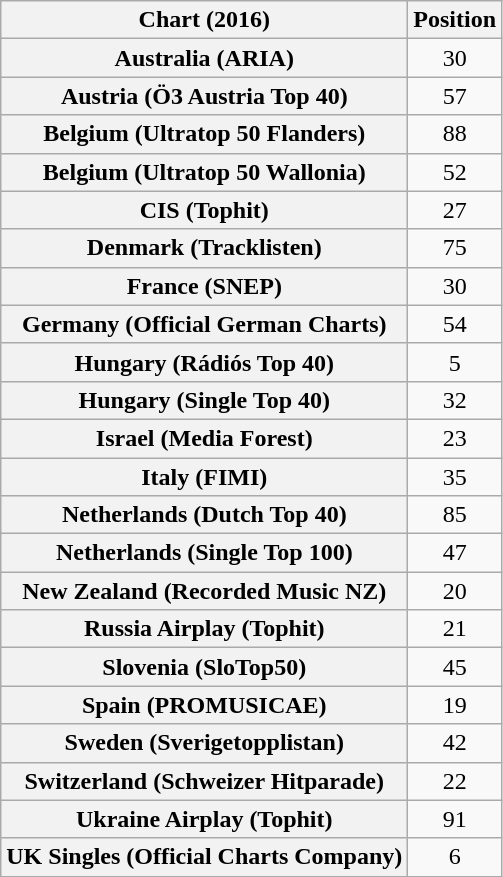<table class="wikitable sortable plainrowheaders" style="text-align:center">
<tr>
<th scope="col">Chart (2016)</th>
<th scope="col">Position</th>
</tr>
<tr>
<th scope="row">Australia (ARIA)</th>
<td>30</td>
</tr>
<tr>
<th scope="row">Austria (Ö3 Austria Top 40)</th>
<td>57</td>
</tr>
<tr>
<th scope="row">Belgium (Ultratop 50 Flanders)</th>
<td>88</td>
</tr>
<tr>
<th scope="row">Belgium (Ultratop 50 Wallonia)</th>
<td>52</td>
</tr>
<tr>
<th scope="row">CIS (Tophit)</th>
<td style="text-align:center;">27</td>
</tr>
<tr>
<th scope="row">Denmark (Tracklisten)</th>
<td>75</td>
</tr>
<tr>
<th scope="row">France (SNEP)</th>
<td>30</td>
</tr>
<tr>
<th scope="row">Germany (Official German Charts)</th>
<td>54</td>
</tr>
<tr>
<th scope="row">Hungary (Rádiós Top 40)</th>
<td>5</td>
</tr>
<tr>
<th scope="row">Hungary (Single Top 40)</th>
<td>32</td>
</tr>
<tr>
<th scope="row">Israel (Media Forest)</th>
<td>23</td>
</tr>
<tr>
<th scope="row">Italy (FIMI)</th>
<td>35</td>
</tr>
<tr>
<th scope="row">Netherlands (Dutch Top 40)</th>
<td>85</td>
</tr>
<tr>
<th scope="row">Netherlands (Single Top 100)</th>
<td>47</td>
</tr>
<tr>
<th scope="row">New Zealand (Recorded Music NZ)</th>
<td>20</td>
</tr>
<tr>
<th scope="row">Russia Airplay (Tophit)</th>
<td style="text-align:center;">21</td>
</tr>
<tr>
<th scope="row">Slovenia (SloTop50)</th>
<td>45</td>
</tr>
<tr>
<th scope="row">Spain (PROMUSICAE)</th>
<td>19</td>
</tr>
<tr>
<th scope="row">Sweden (Sverigetopplistan)</th>
<td>42</td>
</tr>
<tr>
<th scope="row">Switzerland (Schweizer Hitparade)</th>
<td>22</td>
</tr>
<tr>
<th scope="row">Ukraine Airplay (Tophit)</th>
<td style="text-align:center;">91</td>
</tr>
<tr>
<th scope="row">UK Singles (Official Charts Company)</th>
<td>6</td>
</tr>
</table>
